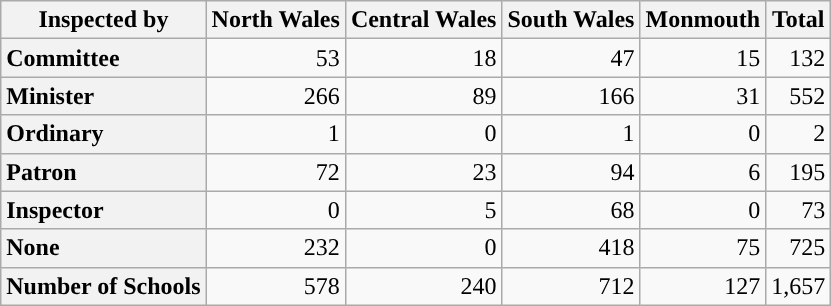<table class="wikitable">
<tr>
<th scope="col">Inspected by</th>
<th scope="col">North Wales</th>
<th scope="col">Central Wales</th>
<th scope="col">South Wales</th>
<th scope="col">Monmouth</th>
<th scope="col">Total</th>
</tr>
<tr>
<th scope="row" style="text-align:left;">Committee</th>
<td style="text-align:right;">53</td>
<td style="text-align:right;">18</td>
<td style="text-align:right;">47</td>
<td style="text-align:right;">15</td>
<td style="text-align:right;">132</td>
</tr>
<tr>
<th scope="row" style="text-align:left;">Minister</th>
<td style="text-align:right;">266</td>
<td style="text-align:right;">89</td>
<td style="text-align:right;">166</td>
<td style="text-align:right;">31</td>
<td style="text-align:right;">552</td>
</tr>
<tr>
<th scope="row" style="text-align:left;">Ordinary</th>
<td style="text-align:right;">1</td>
<td style="text-align:right;">0</td>
<td style="text-align:right;">1</td>
<td style="text-align:right;">0</td>
<td style="text-align:right;">2</td>
</tr>
<tr>
<th scope="row" style="text-align:left;">Patron</th>
<td style="text-align:right;">72</td>
<td style="text-align:right;">23</td>
<td style="text-align:right;">94</td>
<td style="text-align:right;">6</td>
<td style="text-align:right;">195</td>
</tr>
<tr>
<th scope="row" style="text-align:left;">Inspector</th>
<td style="text-align:right;">0</td>
<td style="text-align:right;">5</td>
<td style="text-align:right;">68</td>
<td style="text-align:right;">0</td>
<td style="text-align:right;">73</td>
</tr>
<tr>
<th scope="row" style="text-align:left;">None</th>
<td style="text-align:right;">232</td>
<td style="text-align:right;">0</td>
<td style="text-align:right;">418</td>
<td style="text-align:right;">75</td>
<td style="text-align:right;">725</td>
</tr>
<tr>
<th scope="row" style="text-align:left;">Number of Schools</th>
<td style="text-align:right;">578</td>
<td style="text-align:right;">240</td>
<td style="text-align:right;">712</td>
<td style="text-align:right;">127</td>
<td style="text-align:right;">1,657</td>
</tr>
</table>
